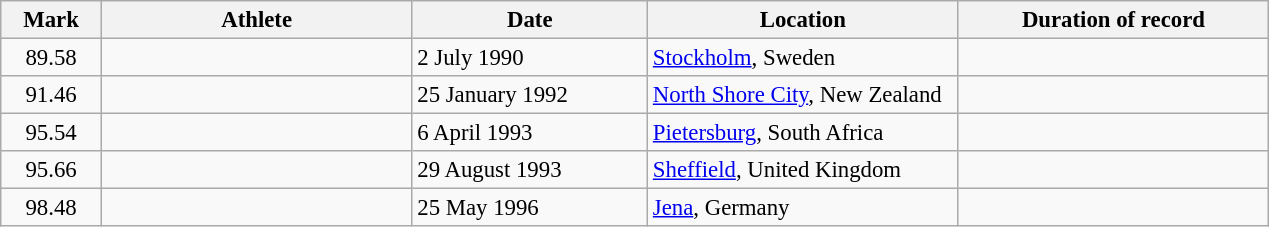<table class="wikitable sortable" style="font-size:95%;">
<tr>
<th width="60">Mark</th>
<th width="200">Athlete</th>
<th width="150">Date</th>
<th width="200">Location</th>
<th width="200">Duration of record</th>
</tr>
<tr>
<td align="center">89.58</td>
<td></td>
<td>2 July 1990</td>
<td><a href='#'>Stockholm</a>, Sweden</td>
<td></td>
</tr>
<tr>
<td align="center">91.46</td>
<td></td>
<td>25 January 1992</td>
<td><a href='#'>North Shore City</a>, New Zealand</td>
<td></td>
</tr>
<tr>
<td align="center">95.54</td>
<td></td>
<td>6 April 1993</td>
<td><a href='#'>Pietersburg</a>, South Africa</td>
<td></td>
</tr>
<tr>
<td align="center">95.66</td>
<td></td>
<td>29 August 1993</td>
<td><a href='#'>Sheffield</a>, United Kingdom</td>
<td></td>
</tr>
<tr>
<td align="center">98.48</td>
<td></td>
<td>25 May 1996</td>
<td><a href='#'>Jena</a>, Germany</td>
<td></td>
</tr>
</table>
